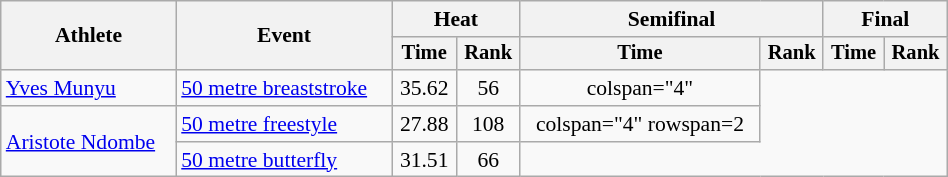<table class="wikitable" style="text-align:center; font-size:90%; width:50%;">
<tr>
<th rowspan="2">Athlete</th>
<th rowspan="2">Event</th>
<th colspan="2">Heat</th>
<th colspan="2">Semifinal</th>
<th colspan="2">Final</th>
</tr>
<tr style="font-size:95%">
<th>Time</th>
<th>Rank</th>
<th>Time</th>
<th>Rank</th>
<th>Time</th>
<th>Rank</th>
</tr>
<tr align=center>
<td align=left><a href='#'>Yves Munyu</a></td>
<td align=left><a href='#'>50 metre breaststroke</a></td>
<td>35.62</td>
<td>56</td>
<td>colspan="4" </td>
</tr>
<tr align=center>
<td align=left rowspan=2><a href='#'>Aristote Ndombe</a></td>
<td align=left><a href='#'>50 metre freestyle</a></td>
<td>27.88</td>
<td>108</td>
<td>colspan="4" rowspan=2 </td>
</tr>
<tr align=center>
<td align=left><a href='#'>50 metre butterfly</a></td>
<td>31.51</td>
<td>66</td>
</tr>
</table>
